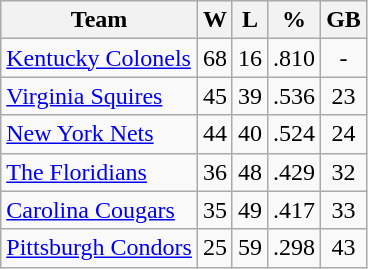<table class="wikitable" style="text-align: center;">
<tr>
<th>Team</th>
<th>W</th>
<th>L</th>
<th>%</th>
<th>GB</th>
</tr>
<tr>
<td align="left"><a href='#'>Kentucky Colonels</a></td>
<td>68</td>
<td>16</td>
<td>.810</td>
<td>-</td>
</tr>
<tr>
<td align="left"><a href='#'>Virginia Squires</a></td>
<td>45</td>
<td>39</td>
<td>.536</td>
<td>23</td>
</tr>
<tr>
<td align="left"><a href='#'>New York Nets</a></td>
<td>44</td>
<td>40</td>
<td>.524</td>
<td>24</td>
</tr>
<tr>
<td align="left"><a href='#'>The Floridians</a></td>
<td>36</td>
<td>48</td>
<td>.429</td>
<td>32</td>
</tr>
<tr>
<td align="left"><a href='#'>Carolina Cougars</a></td>
<td>35</td>
<td>49</td>
<td>.417</td>
<td>33</td>
</tr>
<tr>
<td align="left"><a href='#'>Pittsburgh Condors</a></td>
<td>25</td>
<td>59</td>
<td>.298</td>
<td>43</td>
</tr>
</table>
